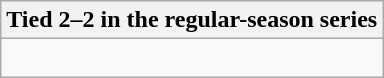<table class="wikitable collapsible collapsed">
<tr>
<th>Tied 2–2 in the regular-season series</th>
</tr>
<tr>
<td><br>


</td>
</tr>
</table>
